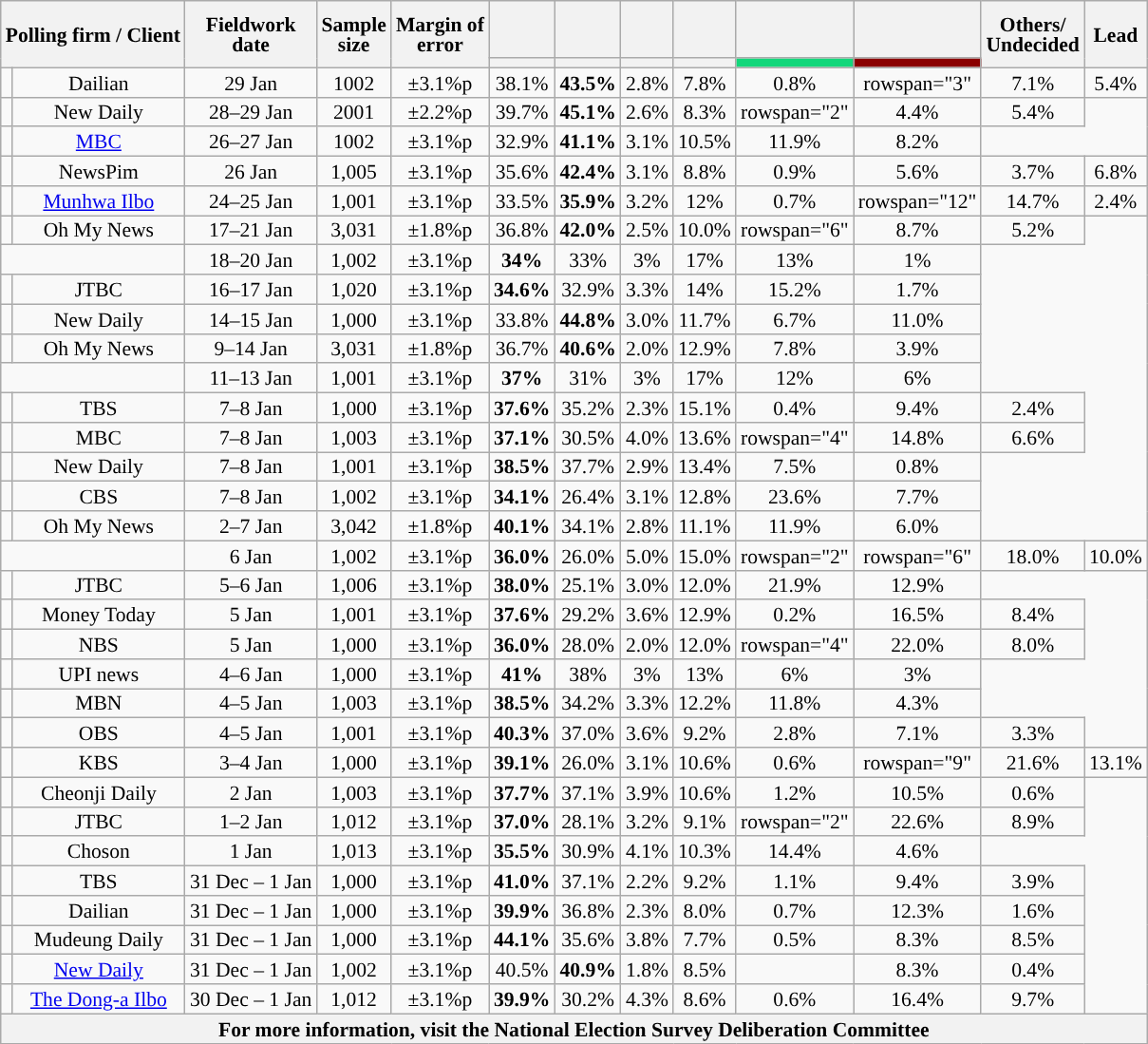<table class="wikitable sortable mw-collapsible" style="text-align:center;font-size:90%;line-height:14px;">
<tr style="height:40px;">
<th rowspan="2" colspan="2" class="unsortable">Polling firm / Client</th>
<th rowspan="2" class="unsortable">Fieldwork <br> date</th>
<th rowspan="2" class="unsortable">Sample <br> size</th>
<th rowspan="2" class="unsortable">Margin of <br> error</th>
<th></th>
<th></th>
<th></th>
<th></th>
<th></th>
<th></th>
<th rowspan="2">Others/<br>Undecided</th>
<th rowspan="2">Lead</th>
</tr>
<tr>
<th class="unsortable" style="background-color: "></th>
<th class="unsortable" style="background-color: "></th>
<th class="unsortable" style="background-color: "></th>
<th class="unsortable" style="background-color: "></th>
<th class="unsortable" style="background-color: #12D77B"></th>
<th class="unsortable" style="background-color: #8B0000"></th>
</tr>
<tr>
<td></td>
<td>Dailian</td>
<td>29 Jan</td>
<td>1002</td>
<td>±3.1%p</td>
<td>38.1%</td>
<td><strong>43.5%</strong></td>
<td>2.8%</td>
<td>7.8%</td>
<td>0.8%</td>
<td>rowspan="3"</td>
<td>7.1%</td>
<td style="background:">5.4%</td>
</tr>
<tr>
<td></td>
<td>New Daily</td>
<td>28–29 Jan</td>
<td>2001</td>
<td>±2.2%p</td>
<td>39.7%</td>
<td><strong>45.1%</strong></td>
<td>2.6%</td>
<td>8.3%</td>
<td>rowspan="2"</td>
<td>4.4%</td>
<td style="background:">5.4%</td>
</tr>
<tr>
<td></td>
<td><a href='#'>MBC</a></td>
<td>26–27 Jan</td>
<td>1002</td>
<td>±3.1%p</td>
<td>32.9%</td>
<td><strong>41.1%</strong></td>
<td>3.1%</td>
<td>10.5%</td>
<td>11.9%</td>
<td style="background:">8.2%</td>
</tr>
<tr>
<td></td>
<td>NewsPim</td>
<td>26 Jan</td>
<td>1,005</td>
<td>±3.1%p</td>
<td>35.6%</td>
<td><strong>42.4%</strong></td>
<td>3.1%</td>
<td>8.8%</td>
<td>0.9%</td>
<td>5.6%</td>
<td>3.7%</td>
<td style="background:">6.8%</td>
</tr>
<tr>
<td></td>
<td><a href='#'>Munhwa Ilbo</a></td>
<td>24–25 Jan</td>
<td>1,001</td>
<td>±3.1%p</td>
<td>33.5%</td>
<td><strong>35.9%</strong></td>
<td>3.2%</td>
<td>12%</td>
<td>0.7%</td>
<td>rowspan="12" </td>
<td>14.7%</td>
<td style="background:">2.4%</td>
</tr>
<tr>
<td></td>
<td>Oh My News</td>
<td>17–21 Jan</td>
<td>3,031</td>
<td>±1.8%p</td>
<td>36.8%</td>
<td><strong>42.0%</strong></td>
<td>2.5%</td>
<td>10.0%</td>
<td>rowspan="6" </td>
<td>8.7%</td>
<td style="background:">5.2%</td>
</tr>
<tr>
<td colspan="2"></td>
<td>18–20 Jan</td>
<td>1,002</td>
<td>±3.1%p</td>
<td><strong>34%</strong></td>
<td>33%</td>
<td>3%</td>
<td>17%</td>
<td>13%</td>
<td style="background:">1%</td>
</tr>
<tr>
<td></td>
<td>JTBC</td>
<td>16–17 Jan</td>
<td>1,020</td>
<td>±3.1%p</td>
<td><strong>34.6%</strong></td>
<td>32.9%</td>
<td>3.3%</td>
<td>14%</td>
<td>15.2%</td>
<td style="background:">1.7%</td>
</tr>
<tr>
<td></td>
<td>New Daily</td>
<td>14–15 Jan</td>
<td>1,000</td>
<td>±3.1%p</td>
<td>33.8%</td>
<td><strong>44.8%</strong></td>
<td>3.0%</td>
<td>11.7%</td>
<td>6.7%</td>
<td style="background:">11.0%</td>
</tr>
<tr>
<td></td>
<td>Oh My News</td>
<td>9–14 Jan</td>
<td>3,031</td>
<td>±1.8%p</td>
<td>36.7%</td>
<td><strong>40.6%</strong></td>
<td>2.0%</td>
<td>12.9%</td>
<td>7.8%</td>
<td style="background:">3.9%</td>
</tr>
<tr>
<td colspan="2"></td>
<td>11–13 Jan</td>
<td>1,001</td>
<td>±3.1%p</td>
<td><strong>37%</strong></td>
<td>31%</td>
<td>3%</td>
<td>17%</td>
<td>12%</td>
<td style="background:">6%</td>
</tr>
<tr>
<td></td>
<td>TBS</td>
<td>7–8 Jan</td>
<td>1,000</td>
<td>±3.1%p</td>
<td><strong>37.6%</strong></td>
<td>35.2%</td>
<td>2.3%</td>
<td>15.1%</td>
<td>0.4%</td>
<td>9.4%</td>
<td style="background:">2.4%</td>
</tr>
<tr>
<td></td>
<td>MBC</td>
<td>7–8 Jan</td>
<td>1,003</td>
<td>±3.1%p</td>
<td><strong>37.1%</strong></td>
<td>30.5%</td>
<td>4.0%</td>
<td>13.6%</td>
<td>rowspan="4" </td>
<td>14.8%</td>
<td style="background:">6.6%</td>
</tr>
<tr>
<td></td>
<td>New Daily</td>
<td>7–8 Jan</td>
<td>1,001</td>
<td>±3.1%p</td>
<td><strong>38.5%</strong></td>
<td>37.7%</td>
<td>2.9%</td>
<td>13.4%</td>
<td>7.5%</td>
<td style="background:">0.8%</td>
</tr>
<tr>
<td></td>
<td>CBS</td>
<td>7–8 Jan</td>
<td>1,002</td>
<td>±3.1%p</td>
<td><strong>34.1%</strong></td>
<td>26.4%</td>
<td>3.1%</td>
<td>12.8%</td>
<td>23.6%</td>
<td style="background:">7.7%</td>
</tr>
<tr>
<td></td>
<td>Oh My News</td>
<td>2–7 Jan</td>
<td>3,042</td>
<td>±1.8%p</td>
<td><strong>40.1%</strong></td>
<td>34.1%</td>
<td>2.8%</td>
<td>11.1%</td>
<td>11.9%</td>
<td style="background:">6.0%</td>
</tr>
<tr>
<td colspan="2"></td>
<td>6 Jan</td>
<td>1,002</td>
<td>±3.1%p</td>
<td><strong>36.0%</strong></td>
<td>26.0%</td>
<td>5.0%</td>
<td>15.0%</td>
<td>rowspan="2" </td>
<td>rowspan="6" </td>
<td>18.0%</td>
<td style="background:">10.0%</td>
</tr>
<tr>
<td></td>
<td>JTBC</td>
<td>5–6 Jan</td>
<td>1,006</td>
<td>±3.1%p</td>
<td><strong>38.0%</strong></td>
<td>25.1%</td>
<td>3.0%</td>
<td>12.0%</td>
<td>21.9%</td>
<td style="background:">12.9%</td>
</tr>
<tr>
<td></td>
<td>Money Today</td>
<td>5 Jan</td>
<td>1,001</td>
<td>±3.1%p</td>
<td><strong>37.6%</strong></td>
<td>29.2%</td>
<td>3.6%</td>
<td>12.9%</td>
<td>0.2%</td>
<td>16.5%</td>
<td style="background:">8.4%</td>
</tr>
<tr>
<td></td>
<td>NBS</td>
<td>5 Jan</td>
<td>1,000</td>
<td>±3.1%p</td>
<td><strong>36.0%</strong></td>
<td>28.0%</td>
<td>2.0%</td>
<td>12.0%</td>
<td>rowspan="4" </td>
<td>22.0%</td>
<td style="background:">8.0%</td>
</tr>
<tr>
<td></td>
<td>UPI news</td>
<td>4–6 Jan</td>
<td>1,000</td>
<td>±3.1%p</td>
<td><strong>41%</strong></td>
<td>38%</td>
<td>3%</td>
<td>13%</td>
<td>6%</td>
<td style="background:">3%</td>
</tr>
<tr>
<td></td>
<td>MBN</td>
<td>4–5 Jan</td>
<td>1,003</td>
<td>±3.1%p</td>
<td><strong>38.5%</strong></td>
<td>34.2%</td>
<td>3.3%</td>
<td>12.2%</td>
<td>11.8%</td>
<td style="background:">4.3%</td>
</tr>
<tr>
<td></td>
<td>OBS</td>
<td>4–5 Jan</td>
<td>1,001</td>
<td>±3.1%p</td>
<td><strong>40.3%</strong></td>
<td>37.0%</td>
<td>3.6%</td>
<td>9.2%</td>
<td>2.8%</td>
<td>7.1%</td>
<td style="background:">3.3%</td>
</tr>
<tr>
<td></td>
<td>KBS</td>
<td>3–4 Jan</td>
<td>1,000</td>
<td>±3.1%p</td>
<td><strong>39.1%</strong></td>
<td>26.0%</td>
<td>3.1%</td>
<td>10.6%</td>
<td>0.6%</td>
<td>rowspan="9" </td>
<td>21.6%</td>
<td style="background:">13.1%</td>
</tr>
<tr>
<td></td>
<td>Cheonji Daily</td>
<td>2 Jan</td>
<td>1,003</td>
<td>±3.1%p</td>
<td><strong>37.7%</strong></td>
<td>37.1%</td>
<td>3.9%</td>
<td>10.6%</td>
<td>1.2%</td>
<td>10.5%</td>
<td style="background:">0.6%</td>
</tr>
<tr>
<td></td>
<td>JTBC</td>
<td>1–2 Jan</td>
<td>1,012</td>
<td>±3.1%p</td>
<td><strong>37.0%</strong></td>
<td>28.1%</td>
<td>3.2%</td>
<td>9.1%</td>
<td>rowspan="2" </td>
<td>22.6%</td>
<td style="background:">8.9%</td>
</tr>
<tr>
<td></td>
<td>Choson</td>
<td>1 Jan</td>
<td>1,013</td>
<td>±3.1%p</td>
<td><strong>35.5%</strong></td>
<td>30.9%</td>
<td>4.1%</td>
<td>10.3%</td>
<td>14.4%</td>
<td style="background:">4.6%</td>
</tr>
<tr>
<td></td>
<td>TBS</td>
<td>31 Dec – 1 Jan</td>
<td>1,000</td>
<td>±3.1%p</td>
<td><strong>41.0%</strong></td>
<td>37.1%</td>
<td>2.2%</td>
<td>9.2%</td>
<td>1.1%</td>
<td>9.4%</td>
<td style="background:">3.9%</td>
</tr>
<tr>
<td></td>
<td>Dailian</td>
<td>31 Dec – 1 Jan</td>
<td>1,000</td>
<td>±3.1%p</td>
<td><strong>39.9%</strong></td>
<td>36.8%</td>
<td>2.3%</td>
<td>8.0%</td>
<td>0.7%</td>
<td>12.3%</td>
<td style="background:">1.6%</td>
</tr>
<tr>
<td></td>
<td>Mudeung Daily</td>
<td>31 Dec – 1 Jan</td>
<td>1,000</td>
<td>±3.1%p</td>
<td><strong>44.1%</strong></td>
<td>35.6%</td>
<td>3.8%</td>
<td>7.7%</td>
<td>0.5%</td>
<td>8.3%</td>
<td style="background:">8.5%</td>
</tr>
<tr>
<td></td>
<td><a href='#'>New Daily</a></td>
<td>31 Dec – 1 Jan</td>
<td>1,002</td>
<td>±3.1%p</td>
<td>40.5%</td>
<td><strong>40.9%</strong></td>
<td>1.8%</td>
<td>8.5%</td>
<td></td>
<td>8.3%</td>
<td style="background:">0.4%</td>
</tr>
<tr>
<td></td>
<td><a href='#'>The Dong-a Ilbo</a></td>
<td>30 Dec – 1 Jan</td>
<td>1,012</td>
<td>±3.1%p</td>
<td><strong>39.9%</strong></td>
<td>30.2%</td>
<td>4.3%</td>
<td>8.6%</td>
<td>0.6%</td>
<td>16.4%</td>
<td style="background:">9.7%</td>
</tr>
<tr>
<th colspan="13">For more information, visit the National Election Survey Deliberation Committee</th>
</tr>
</table>
